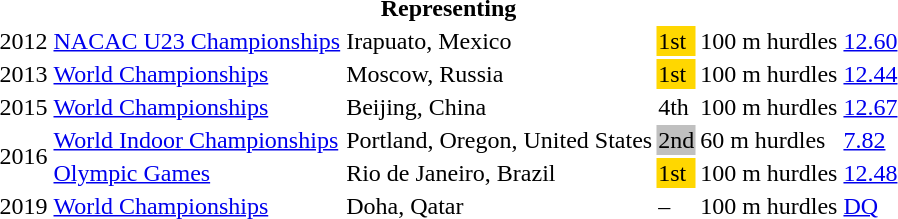<table>
<tr>
<th colspan=6>Representing </th>
</tr>
<tr>
<td>2012</td>
<td><a href='#'>NACAC U23 Championships</a></td>
<td>Irapuato, Mexico</td>
<td bgcolor=gold>1st</td>
<td>100 m hurdles</td>
<td><a href='#'>12.60</a></td>
</tr>
<tr>
<td>2013</td>
<td><a href='#'>World Championships</a></td>
<td>Moscow, Russia</td>
<td bgcolor=gold>1st</td>
<td>100 m hurdles</td>
<td><a href='#'>12.44</a></td>
</tr>
<tr>
<td>2015</td>
<td><a href='#'>World Championships</a></td>
<td>Beijing, China</td>
<td>4th</td>
<td>100 m hurdles</td>
<td><a href='#'>12.67</a></td>
</tr>
<tr>
<td rowspan=2>2016</td>
<td><a href='#'>World Indoor Championships</a></td>
<td>Portland, Oregon, United States</td>
<td bgcolor=silver>2nd</td>
<td>60 m hurdles</td>
<td><a href='#'>7.82</a></td>
</tr>
<tr>
<td><a href='#'>Olympic Games</a></td>
<td>Rio de Janeiro, Brazil</td>
<td bgcolor=gold>1st</td>
<td>100 m hurdles</td>
<td><a href='#'>12.48</a></td>
</tr>
<tr>
<td>2019</td>
<td><a href='#'>World Championships</a></td>
<td>Doha, Qatar</td>
<td>–</td>
<td>100 m hurdles</td>
<td><a href='#'>DQ</a></td>
</tr>
</table>
